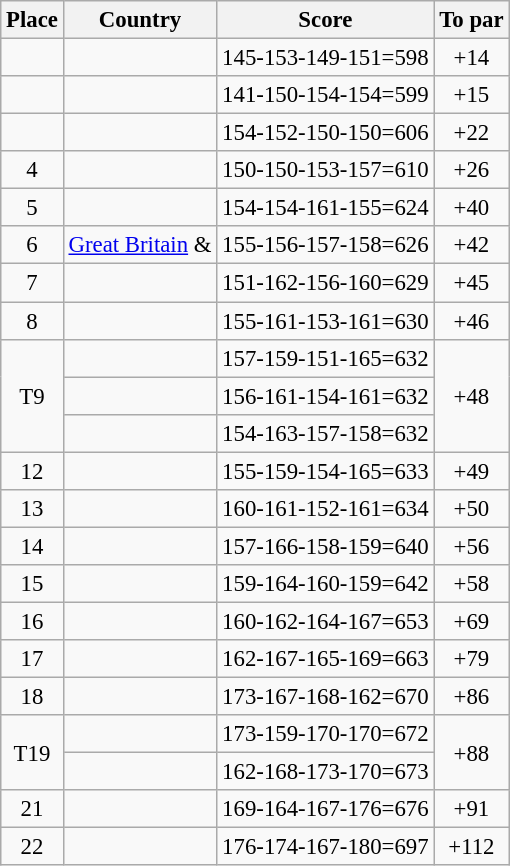<table class="wikitable" style="font-size:95%;">
<tr>
<th>Place</th>
<th>Country</th>
<th>Score</th>
<th>To par</th>
</tr>
<tr>
<td align=center></td>
<td></td>
<td>145-153-149-151=598</td>
<td align=center>+14</td>
</tr>
<tr>
<td align=center></td>
<td></td>
<td>141-150-154-154=599</td>
<td align=center>+15</td>
</tr>
<tr>
<td align=center></td>
<td></td>
<td>154-152-150-150=606</td>
<td align=center>+22</td>
</tr>
<tr>
<td align=center>4</td>
<td></td>
<td>150-150-153-157=610</td>
<td align=center>+26</td>
</tr>
<tr>
<td align=center>5</td>
<td></td>
<td>154-154-161-155=624</td>
<td align=center>+40</td>
</tr>
<tr>
<td align=center>6</td>
<td> <a href='#'>Great Britain</a> &<br></td>
<td>155-156-157-158=626</td>
<td align=center>+42</td>
</tr>
<tr>
<td align=center>7</td>
<td></td>
<td>151-162-156-160=629</td>
<td align=center>+45</td>
</tr>
<tr>
<td align=center>8</td>
<td></td>
<td>155-161-153-161=630</td>
<td align=center>+46</td>
</tr>
<tr>
<td rowspan=3 align=center>T9</td>
<td></td>
<td>157-159-151-165=632</td>
<td rowspan=3 align=center>+48</td>
</tr>
<tr>
<td></td>
<td>156-161-154-161=632</td>
</tr>
<tr>
<td></td>
<td>154-163-157-158=632</td>
</tr>
<tr>
<td align=center>12</td>
<td></td>
<td>155-159-154-165=633</td>
<td align=center>+49</td>
</tr>
<tr>
<td align=center>13</td>
<td></td>
<td>160-161-152-161=634</td>
<td align=center>+50</td>
</tr>
<tr>
<td align=center>14</td>
<td></td>
<td>157-166-158-159=640</td>
<td align=center>+56</td>
</tr>
<tr>
<td align=center>15</td>
<td></td>
<td>159-164-160-159=642</td>
<td align=center>+58</td>
</tr>
<tr>
<td align=center>16</td>
<td></td>
<td>160-162-164-167=653</td>
<td align=center>+69</td>
</tr>
<tr>
<td align=center>17</td>
<td></td>
<td>162-167-165-169=663</td>
<td align=center>+79</td>
</tr>
<tr>
<td align=center>18</td>
<td></td>
<td>173-167-168-162=670</td>
<td align=center>+86</td>
</tr>
<tr>
<td rowspan=2 align=center>T19</td>
<td></td>
<td>173-159-170-170=672</td>
<td rowspan=2 align=center>+88</td>
</tr>
<tr>
<td></td>
<td>162-168-173-170=673</td>
</tr>
<tr>
<td align=center>21</td>
<td></td>
<td>169-164-167-176=676</td>
<td align=center>+91</td>
</tr>
<tr>
<td align=center>22</td>
<td></td>
<td>176-174-167-180=697</td>
<td align=center>+112</td>
</tr>
</table>
